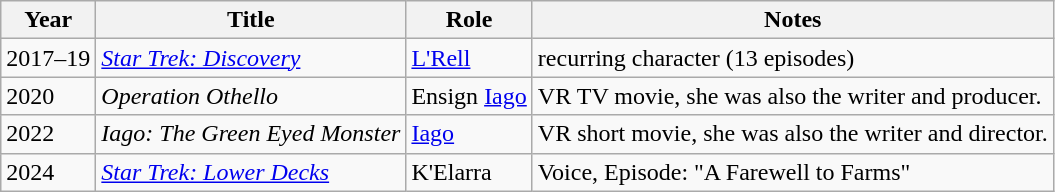<table class="wikitable sortable">
<tr>
<th>Year</th>
<th>Title</th>
<th>Role</th>
<th class="unsortable">Notes</th>
</tr>
<tr>
<td>2017–19</td>
<td><em><a href='#'>Star Trek: Discovery</a></em></td>
<td><a href='#'>L'Rell</a></td>
<td>recurring character (13 episodes)</td>
</tr>
<tr>
<td>2020</td>
<td><em>Operation Othello</em></td>
<td>Ensign <a href='#'>Iago</a></td>
<td>VR TV movie, she was also the writer and producer.</td>
</tr>
<tr>
<td>2022</td>
<td><em>Iago: The Green Eyed Monster</em></td>
<td><a href='#'>Iago</a></td>
<td>VR short movie, she was also the writer and director.</td>
</tr>
<tr>
<td>2024</td>
<td><em><a href='#'>Star Trek: Lower Decks</a></em></td>
<td>K'Elarra </td>
<td>Voice, Episode: "A Farewell to Farms"</td>
</tr>
</table>
